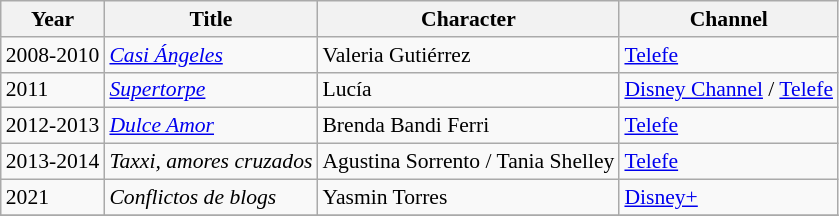<table class="wikitable" style="font-size: 90%;">
<tr>
<th>Year</th>
<th>Title</th>
<th>Character</th>
<th>Channel</th>
</tr>
<tr>
<td>2008-2010</td>
<td><em><a href='#'>Casi Ángeles</a></em></td>
<td>Valeria Gutiérrez</td>
<td><a href='#'>Telefe</a></td>
</tr>
<tr>
<td>2011</td>
<td><em><a href='#'>Supertorpe</a></em></td>
<td>Lucía</td>
<td><a href='#'>Disney Channel</a> / <a href='#'>Telefe</a></td>
</tr>
<tr>
<td>2012-2013</td>
<td><em><a href='#'>Dulce Amor</a></em></td>
<td>Brenda Bandi Ferri</td>
<td><a href='#'>Telefe</a></td>
</tr>
<tr>
<td>2013-2014</td>
<td><em>Taxxi, amores cruzados</em></td>
<td>Agustina Sorrento / Tania Shelley</td>
<td><a href='#'>Telefe</a></td>
</tr>
<tr>
<td>2021</td>
<td><em>Conflictos de blogs</em></td>
<td>Yasmin Torres</td>
<td><a href='#'>Disney+</a></td>
</tr>
<tr>
</tr>
</table>
